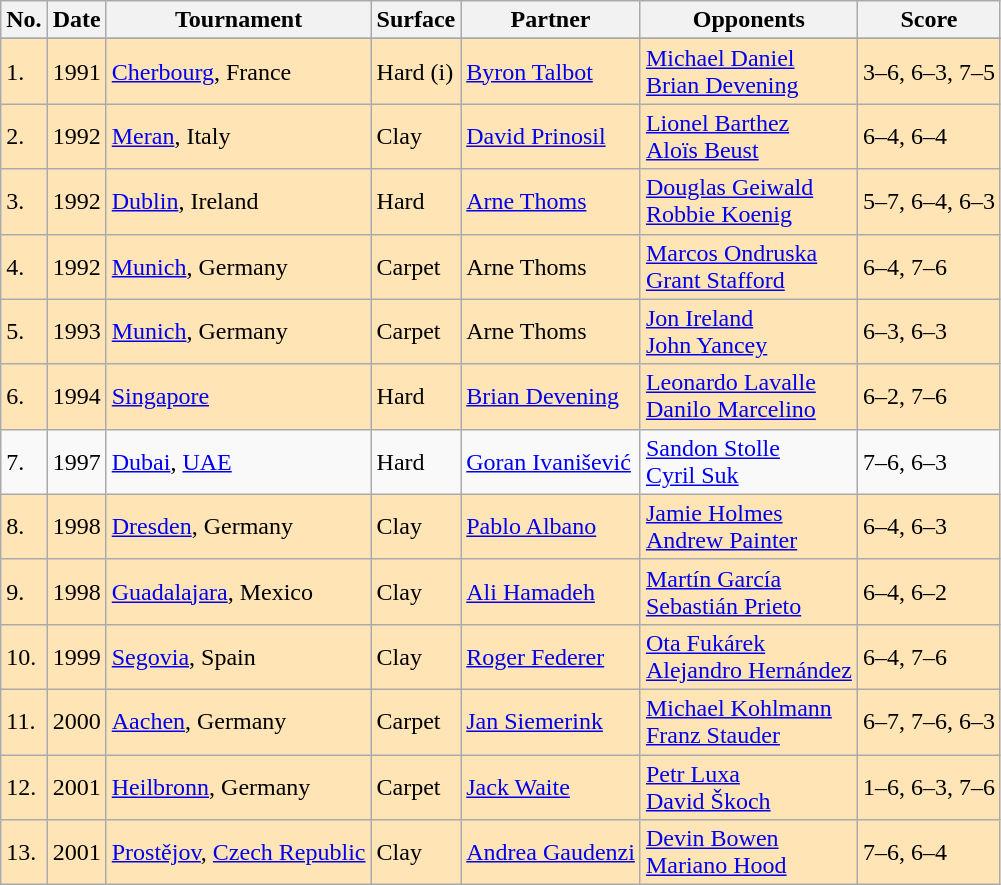<table class="sortable wikitable">
<tr>
<th>No.</th>
<th>Date</th>
<th>Tournament</th>
<th>Surface</th>
<th>Partner</th>
<th>Opponents</th>
<th>Score</th>
</tr>
<tr>
</tr>
<tr bgcolor="moccasin">
<td>1.</td>
<td>1991</td>
<td><a href='#'>Cherbourg</a>, France</td>
<td>Hard (i)</td>
<td> <a href='#'>Byron Talbot</a></td>
<td> <a href='#'>Michael Daniel</a> <br>  <a href='#'>Brian Devening</a></td>
<td>3–6, 6–3, 7–5</td>
</tr>
<tr bgcolor="moccasin">
<td>2.</td>
<td>1992</td>
<td><a href='#'>Meran</a>, Italy</td>
<td>Clay</td>
<td> <a href='#'>David Prinosil</a></td>
<td> <a href='#'>Lionel Barthez</a> <br>  <a href='#'>Aloïs Beust</a></td>
<td>6–4, 6–4</td>
</tr>
<tr bgcolor="moccasin">
<td>3.</td>
<td>1992</td>
<td><a href='#'>Dublin</a>, Ireland</td>
<td>Hard</td>
<td> <a href='#'>Arne Thoms</a></td>
<td> <a href='#'>Douglas Geiwald</a> <br>  <a href='#'>Robbie Koenig</a></td>
<td>5–7, 6–4, 6–3</td>
</tr>
<tr bgcolor="moccasin">
<td>4.</td>
<td>1992</td>
<td><a href='#'>Munich</a>, Germany</td>
<td>Carpet</td>
<td> Arne Thoms</td>
<td> <a href='#'>Marcos Ondruska</a> <br>  <a href='#'>Grant Stafford</a></td>
<td>6–4, 7–6</td>
</tr>
<tr bgcolor="moccasin">
<td>5.</td>
<td>1993</td>
<td><a href='#'>Munich</a>, Germany</td>
<td>Carpet</td>
<td> Arne Thoms</td>
<td> <a href='#'>Jon Ireland</a> <br>  <a href='#'>John Yancey</a></td>
<td>6–3, 6–3</td>
</tr>
<tr bgcolor="moccasin">
<td>6.</td>
<td>1994</td>
<td><a href='#'>Singapore</a></td>
<td>Hard</td>
<td> <a href='#'>Brian Devening</a></td>
<td> <a href='#'>Leonardo Lavalle</a> <br>  <a href='#'>Danilo Marcelino</a></td>
<td>6–2, 7–6</td>
</tr>
<tr>
<td>7.</td>
<td>1997</td>
<td><a href='#'>Dubai</a>, <a href='#'>UAE</a></td>
<td>Hard</td>
<td> <a href='#'>Goran Ivanišević</a></td>
<td> <a href='#'>Sandon Stolle</a> <br>  <a href='#'>Cyril Suk</a></td>
<td>7–6, 6–3</td>
</tr>
<tr bgcolor="moccasin">
<td>8.</td>
<td>1998</td>
<td><a href='#'>Dresden</a>, Germany</td>
<td>Clay</td>
<td> <a href='#'>Pablo Albano</a></td>
<td> <a href='#'>Jamie Holmes</a> <br>  <a href='#'>Andrew Painter</a></td>
<td>6–4, 6–3</td>
</tr>
<tr bgcolor="moccasin">
<td>9.</td>
<td>1998</td>
<td><a href='#'>Guadalajara</a>, Mexico</td>
<td>Clay</td>
<td> <a href='#'>Ali Hamadeh</a></td>
<td> <a href='#'>Martín García</a> <br>  <a href='#'>Sebastián Prieto</a></td>
<td>6–4, 6–2</td>
</tr>
<tr bgcolor="moccasin">
<td>10.</td>
<td>1999</td>
<td><a href='#'>Segovia</a>, Spain</td>
<td>Clay</td>
<td> <a href='#'>Roger Federer</a></td>
<td> <a href='#'>Ota Fukárek</a> <br>  <a href='#'>Alejandro Hernández</a></td>
<td>6–4, 7–6</td>
</tr>
<tr bgcolor="moccasin">
<td>11.</td>
<td>2000</td>
<td><a href='#'>Aachen</a>, Germany</td>
<td>Carpet</td>
<td> <a href='#'>Jan Siemerink</a></td>
<td> <a href='#'>Michael Kohlmann</a> <br>  <a href='#'>Franz Stauder</a></td>
<td>6–7, 7–6, 6–3</td>
</tr>
<tr bgcolor="moccasin">
<td>12.</td>
<td>2001</td>
<td><a href='#'>Heilbronn</a>, Germany</td>
<td>Carpet</td>
<td> <a href='#'>Jack Waite</a></td>
<td> <a href='#'>Petr Luxa</a> <br>  <a href='#'>David Škoch</a></td>
<td>1–6, 6–3, 7–6</td>
</tr>
<tr bgcolor="moccasin">
<td>13.</td>
<td>2001</td>
<td><a href='#'>Prostějov</a>, <a href='#'>Czech Republic</a></td>
<td>Clay</td>
<td> <a href='#'>Andrea Gaudenzi</a></td>
<td> <a href='#'>Devin Bowen</a> <br>  <a href='#'>Mariano Hood</a></td>
<td>7–6, 6–4</td>
</tr>
</table>
